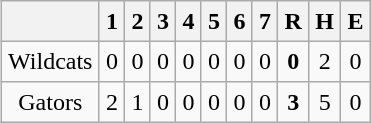<table align = right border="2" cellpadding="4" cellspacing="0" style="margin: 1em 1em 1em 1em; background: #F9F9F9; border: 1px #aaa solid; border-collapse: collapse;">
<tr align=center style="background: #F2F2F2;">
<th></th>
<th>1</th>
<th>2</th>
<th>3</th>
<th>4</th>
<th>5</th>
<th>6</th>
<th>7</th>
<th>R</th>
<th>H</th>
<th>E</th>
</tr>
<tr align=center>
<td>Wildcats</td>
<td>0</td>
<td>0</td>
<td>0</td>
<td>0</td>
<td>0</td>
<td>0</td>
<td>0</td>
<td><strong>0</strong></td>
<td>2</td>
<td>0</td>
</tr>
<tr align=center>
<td>Gators</td>
<td>2</td>
<td>1</td>
<td>0</td>
<td>0</td>
<td>0</td>
<td>0</td>
<td>0</td>
<td><strong>3</strong></td>
<td>5</td>
<td>0</td>
</tr>
</table>
